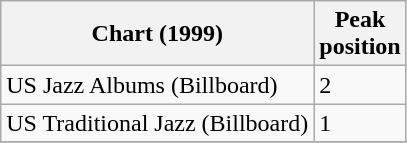<table class="wikitable">
<tr>
<th>Chart (1999)</th>
<th>Peak<br>position</th>
</tr>
<tr>
<td>US Jazz Albums (Billboard)</td>
<td>2</td>
</tr>
<tr>
<td>US Traditional Jazz (Billboard)</td>
<td>1</td>
</tr>
<tr>
</tr>
</table>
